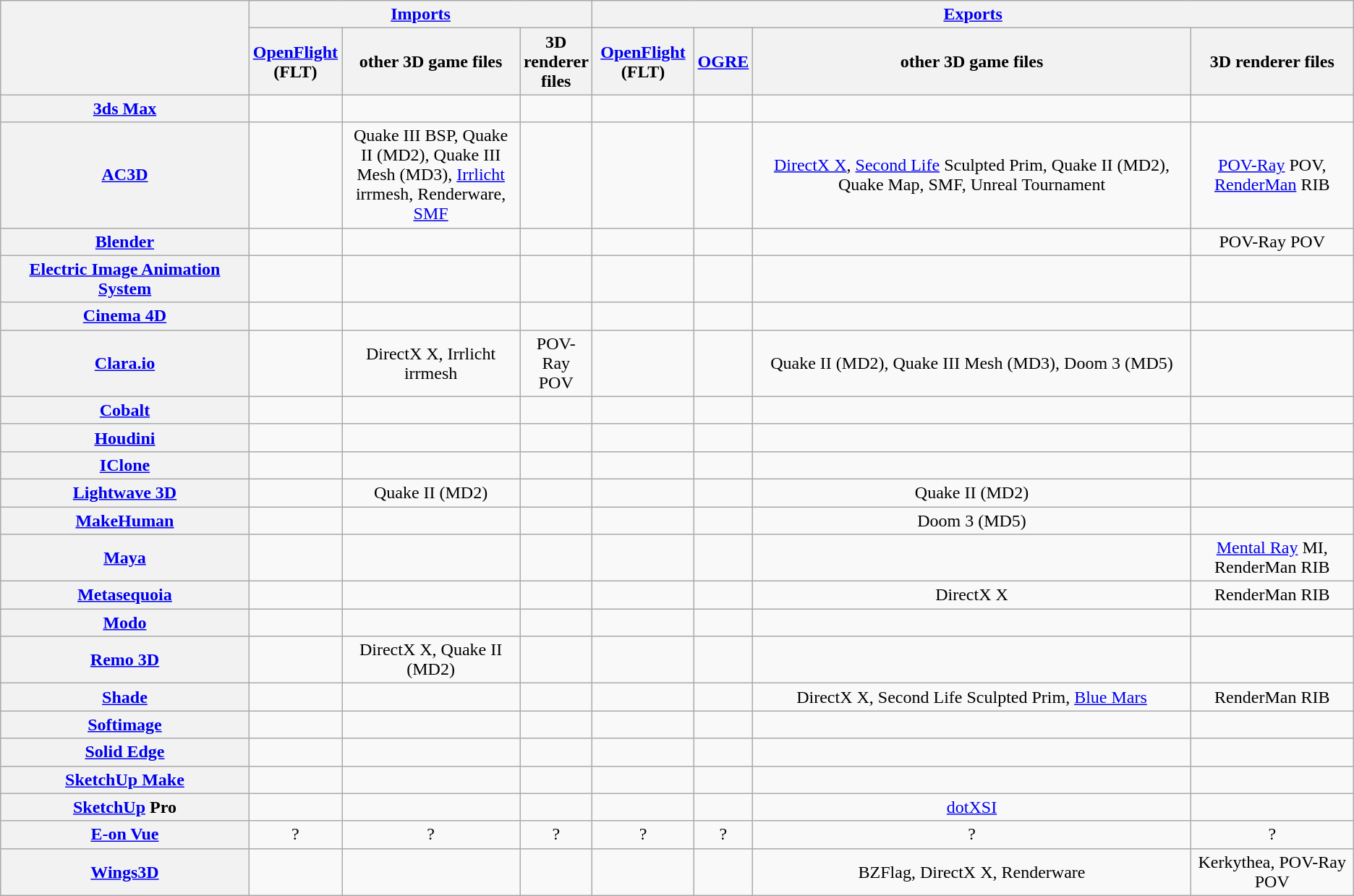<table class="sortable sort-under wikitable" style="text-align: center; ">
<tr>
<th rowspan="2" style="width:20%"></th>
<th colspan="3" style="width:20%"><a href='#'>Imports</a></th>
<th colspan="4" style="width:60%"><a href='#'>Exports</a></th>
</tr>
<tr>
<th><a href='#'>OpenFlight</a> (FLT)</th>
<th>other 3D game files</th>
<th>3D renderer files</th>
<th><a href='#'>OpenFlight</a> (FLT)</th>
<th><a href='#'>OGRE</a></th>
<th>other 3D game files</th>
<th>3D renderer files</th>
</tr>
<tr>
<th><a href='#'>3ds Max</a></th>
<td></td>
<td></td>
<td></td>
<td></td>
<td></td>
<td></td>
<td></td>
</tr>
<tr>
<th><a href='#'>AC3D</a></th>
<td></td>
<td>Quake III BSP, Quake II (MD2), Quake III Mesh (MD3), <a href='#'>Irrlicht</a> irrmesh, Renderware, <a href='#'>SMF</a></td>
<td></td>
<td></td>
<td></td>
<td><a href='#'>DirectX X</a>, <a href='#'>Second Life</a> Sculpted Prim, Quake II (MD2), Quake Map, SMF, Unreal Tournament</td>
<td><a href='#'>POV-Ray</a> POV, <a href='#'>RenderMan</a> RIB</td>
</tr>
<tr>
<th><a href='#'>Blender</a></th>
<td></td>
<td></td>
<td></td>
<td></td>
<td></td>
<td></td>
<td>POV-Ray POV</td>
</tr>
<tr>
<th><a href='#'>Electric Image Animation System</a></th>
<td></td>
<td></td>
<td></td>
<td></td>
<td></td>
<td></td>
<td></td>
</tr>
<tr>
<th><a href='#'>Cinema 4D</a></th>
<td></td>
<td></td>
<td></td>
<td></td>
<td></td>
<td></td>
<td></td>
</tr>
<tr>
<th><a href='#'>Clara.io</a></th>
<td></td>
<td>DirectX X, Irrlicht irrmesh</td>
<td>POV-Ray POV</td>
<td></td>
<td></td>
<td>Quake II (MD2), Quake III Mesh (MD3), Doom 3 (MD5)</td>
<td></td>
</tr>
<tr>
<th><a href='#'>Cobalt</a></th>
<td></td>
<td></td>
<td></td>
<td></td>
<td></td>
<td></td>
<td></td>
</tr>
<tr>
<th><a href='#'>Houdini</a></th>
<td></td>
<td></td>
<td></td>
<td></td>
<td></td>
<td></td>
<td></td>
</tr>
<tr>
<th><a href='#'>IClone</a></th>
<td></td>
<td></td>
<td></td>
<td></td>
<td></td>
<td></td>
<td></td>
</tr>
<tr>
<th><a href='#'>Lightwave 3D</a></th>
<td></td>
<td>Quake II (MD2)</td>
<td></td>
<td></td>
<td></td>
<td>Quake II (MD2)</td>
<td></td>
</tr>
<tr>
<th><a href='#'>MakeHuman</a></th>
<td></td>
<td></td>
<td></td>
<td></td>
<td></td>
<td>Doom 3 (MD5)</td>
<td></td>
</tr>
<tr>
<th><a href='#'>Maya</a></th>
<td></td>
<td></td>
<td></td>
<td></td>
<td></td>
<td></td>
<td><a href='#'>Mental Ray</a> MI, RenderMan RIB</td>
</tr>
<tr>
<th><a href='#'>Metasequoia</a></th>
<td></td>
<td></td>
<td></td>
<td></td>
<td></td>
<td>DirectX X</td>
<td>RenderMan RIB</td>
</tr>
<tr>
<th><a href='#'>Modo</a></th>
<td></td>
<td></td>
<td></td>
<td></td>
<td></td>
<td></td>
<td></td>
</tr>
<tr>
<th><a href='#'>Remo 3D</a></th>
<td></td>
<td>DirectX X, Quake II (MD2)</td>
<td></td>
<td></td>
<td></td>
<td></td>
<td></td>
</tr>
<tr>
<th><a href='#'>Shade</a></th>
<td></td>
<td></td>
<td></td>
<td></td>
<td></td>
<td>DirectX X, Second Life Sculpted Prim, <a href='#'>Blue Mars</a></td>
<td>RenderMan RIB</td>
</tr>
<tr>
<th><a href='#'>Softimage</a></th>
<td></td>
<td></td>
<td></td>
<td></td>
<td></td>
<td></td>
<td></td>
</tr>
<tr>
<th><a href='#'>Solid Edge</a></th>
<td></td>
<td></td>
<td></td>
<td></td>
<td></td>
<td></td>
<td></td>
</tr>
<tr>
<th><a href='#'>SketchUp Make</a></th>
<td></td>
<td></td>
<td></td>
<td></td>
<td></td>
<td></td>
<td></td>
</tr>
<tr>
<th><a href='#'>SketchUp</a> Pro</th>
<td></td>
<td></td>
<td></td>
<td></td>
<td></td>
<td><a href='#'>dotXSI</a></td>
<td></td>
</tr>
<tr>
<th><a href='#'>E-on Vue</a></th>
<td>?</td>
<td>?</td>
<td>?</td>
<td>?</td>
<td>?</td>
<td>?</td>
<td>?</td>
</tr>
<tr>
<th><a href='#'>Wings3D</a></th>
<td></td>
<td></td>
<td></td>
<td></td>
<td></td>
<td>BZFlag, DirectX X, Renderware</td>
<td>Kerkythea, POV-Ray POV</td>
</tr>
</table>
